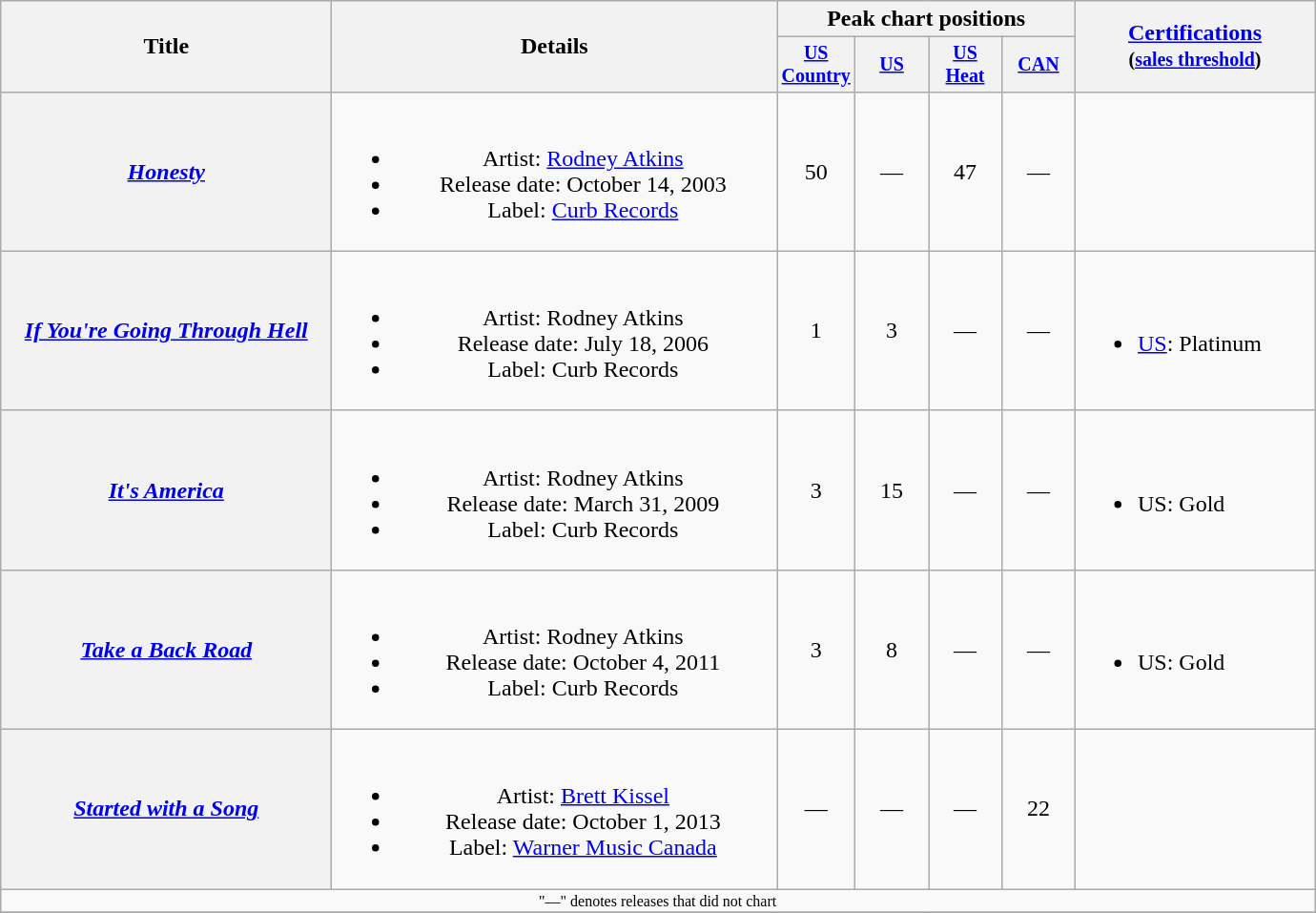<table class="wikitable plainrowheaders" style="text-align:center;">
<tr>
<th rowspan="2" style="width:14em;">Title</th>
<th rowspan="2" style="width:19em;">Details</th>
<th colspan="4">Peak chart positions</th>
<th rowspan="2" style="width:10em;"><a href='#'>Certifications</a><br><small>(<a href='#'>sales threshold</a>)</small></th>
</tr>
<tr style="font-size:smaller;">
<th style="width:45px;"><a href='#'>US Country</a><br></th>
<th style="width:45px;"><a href='#'>US</a><br></th>
<th style="width:45px;"><a href='#'>US<br>Heat</a><br></th>
<th style="width:45px;"><a href='#'>CAN</a><br></th>
</tr>
<tr>
<th scope="row"><em><a href='#'>Honesty</a></em></th>
<td><br><ul><li>Artist: <a href='#'>Rodney Atkins</a></li><li>Release date: October 14, 2003</li><li>Label: <a href='#'>Curb Records</a></li></ul></td>
<td>50</td>
<td>—</td>
<td>47</td>
<td>—</td>
<td></td>
</tr>
<tr>
<th scope="row"><em><a href='#'>If You're Going Through Hell</a></em></th>
<td><br><ul><li>Artist: Rodney Atkins</li><li>Release date: July 18, 2006</li><li>Label: Curb Records</li></ul></td>
<td>1</td>
<td>3</td>
<td>—</td>
<td>—</td>
<td align="left"><br><ul><li><a href='#'>US</a>: Platinum</li></ul></td>
</tr>
<tr>
<th scope="row"><em><a href='#'>It's America</a></em></th>
<td><br><ul><li>Artist: Rodney Atkins</li><li>Release date: March 31, 2009</li><li>Label: Curb Records</li></ul></td>
<td>3</td>
<td>15</td>
<td>—</td>
<td>—</td>
<td align="left"><br><ul><li>US: Gold</li></ul></td>
</tr>
<tr>
<th scope="row"><em><a href='#'>Take a Back Road</a></em></th>
<td><br><ul><li>Artist: Rodney Atkins</li><li>Release date: October 4, 2011</li><li>Label: Curb Records</li></ul></td>
<td>3</td>
<td>8</td>
<td>—</td>
<td>—</td>
<td align="left"><br><ul><li>US: Gold</li></ul></td>
</tr>
<tr>
<th scope="row"><em><a href='#'>Started with a Song</a></em></th>
<td><br><ul><li>Artist: <a href='#'>Brett Kissel</a></li><li>Release date: October 1, 2013</li><li>Label: <a href='#'>Warner Music Canada</a></li></ul></td>
<td>—</td>
<td>—</td>
<td>—</td>
<td>22</td>
<td></td>
</tr>
<tr>
<td colspan="10" style="font-size:8pt">"—" denotes releases that did not chart</td>
</tr>
<tr>
</tr>
</table>
